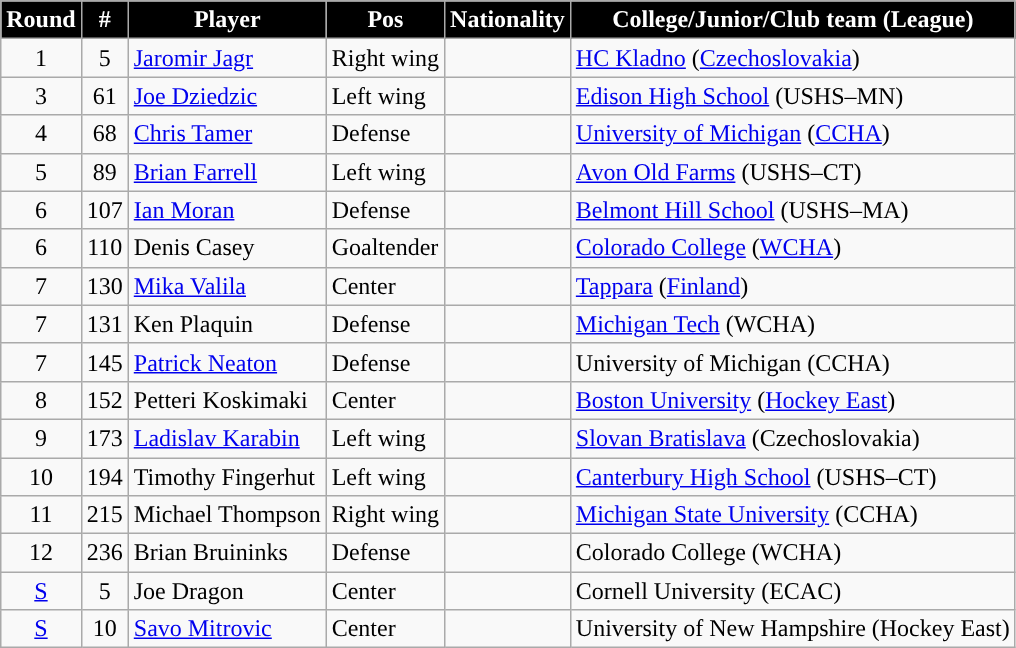<table class="wikitable">
<tr>
<th style="color:white; background:#000000; ">Round</th>
<th style="color:white; background:#000000; ">#</th>
<th style="color:white; background:#000000; ">Player</th>
<th style="color:white; background:#000000; ">Pos</th>
<th style="color:white; background:#000000; ">Nationality</th>
<th style="color:white; background:#000000; ">College/Junior/Club team (League)</th>
</tr>
<tr>
<td style="text-align:center">1</td>
<td style="text-align:center">5</td>
<td><a href='#'>Jaromir Jagr</a></td>
<td>Right wing</td>
<td></td>
<td><a href='#'>HC Kladno</a> (<a href='#'>Czechoslovakia</a>)</td>
</tr>
<tr>
<td style="text-align:center">3</td>
<td style="text-align:center">61</td>
<td><a href='#'>Joe Dziedzic</a></td>
<td>Left wing</td>
<td></td>
<td><a href='#'>Edison High School</a> (USHS–MN)</td>
</tr>
<tr>
<td style="text-align:center">4</td>
<td style="text-align:center">68</td>
<td><a href='#'>Chris Tamer</a></td>
<td>Defense</td>
<td></td>
<td><a href='#'>University of Michigan</a> (<a href='#'>CCHA</a>)</td>
</tr>
<tr>
<td style="text-align:center">5</td>
<td style="text-align:center">89</td>
<td><a href='#'>Brian Farrell</a></td>
<td>Left wing</td>
<td></td>
<td><a href='#'>Avon Old Farms</a> (USHS–CT)</td>
</tr>
<tr>
<td style="text-align:center">6</td>
<td style="text-align:center">107</td>
<td><a href='#'>Ian Moran</a></td>
<td>Defense</td>
<td></td>
<td><a href='#'>Belmont Hill School</a> (USHS–MA)</td>
</tr>
<tr>
<td style="text-align:center">6</td>
<td style="text-align:center">110</td>
<td>Denis Casey</td>
<td>Goaltender</td>
<td></td>
<td><a href='#'>Colorado College</a> (<a href='#'>WCHA</a>)</td>
</tr>
<tr>
<td style="text-align:center">7</td>
<td style="text-align:center">130</td>
<td><a href='#'>Mika Valila</a></td>
<td>Center</td>
<td></td>
<td><a href='#'>Tappara</a> (<a href='#'>Finland</a>)</td>
</tr>
<tr>
<td style="text-align:center">7</td>
<td style="text-align:center">131</td>
<td>Ken Plaquin</td>
<td>Defense</td>
<td></td>
<td><a href='#'>Michigan Tech</a> (WCHA)</td>
</tr>
<tr>
<td style="text-align:center">7</td>
<td style="text-align:center">145</td>
<td><a href='#'>Patrick Neaton</a></td>
<td>Defense</td>
<td></td>
<td>University of Michigan (CCHA)</td>
</tr>
<tr>
<td style="text-align:center">8</td>
<td style="text-align:center">152</td>
<td>Petteri Koskimaki</td>
<td>Center</td>
<td></td>
<td><a href='#'>Boston University</a> (<a href='#'>Hockey East</a>)</td>
</tr>
<tr>
<td style="text-align:center">9</td>
<td style="text-align:center">173</td>
<td><a href='#'>Ladislav Karabin</a></td>
<td>Left wing</td>
<td></td>
<td><a href='#'>Slovan Bratislava</a> (Czechoslovakia)</td>
</tr>
<tr>
<td style="text-align:center">10</td>
<td style="text-align:center">194</td>
<td>Timothy Fingerhut</td>
<td>Left wing</td>
<td></td>
<td><a href='#'>Canterbury High School</a> (USHS–CT)</td>
</tr>
<tr>
<td style="text-align:center">11</td>
<td style="text-align:center">215</td>
<td>Michael Thompson</td>
<td>Right wing</td>
<td></td>
<td><a href='#'>Michigan State University</a> (CCHA)</td>
</tr>
<tr>
<td style="text-align:center">12</td>
<td style="text-align:center">236</td>
<td>Brian Bruininks</td>
<td>Defense</td>
<td></td>
<td>Colorado College (WCHA)</td>
</tr>
<tr>
<td style="text-align:center"><a href='#'>S</a></td>
<td style="text-align:center">5</td>
<td>Joe Dragon</td>
<td>Center</td>
<td></td>
<td>Cornell University (ECAC)</td>
</tr>
<tr>
<td style="text-align:center"><a href='#'>S</a></td>
<td style="text-align:center">10</td>
<td><a href='#'>Savo Mitrovic</a></td>
<td>Center</td>
<td></td>
<td>University of New Hampshire (Hockey East)</td>
</tr>
</table>
